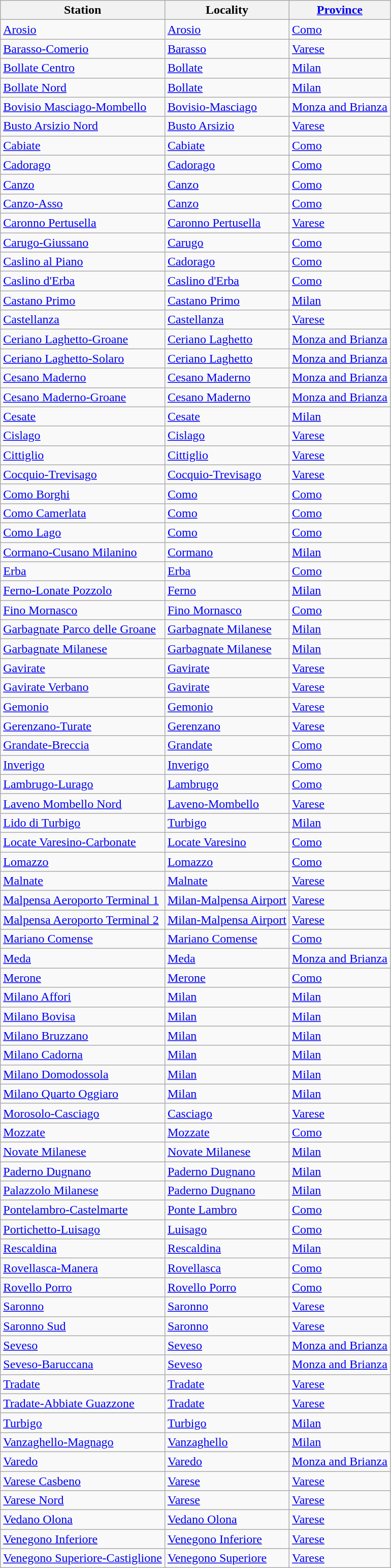<table class="wikitable sortable">
<tr>
<th>Station</th>
<th>Locality</th>
<th><a href='#'>Province</a></th>
</tr>
<tr>
<td><a href='#'>Arosio</a></td>
<td><a href='#'>Arosio</a></td>
<td><a href='#'>Como</a></td>
</tr>
<tr>
<td><a href='#'>Barasso-Comerio</a></td>
<td><a href='#'>Barasso</a></td>
<td><a href='#'>Varese</a></td>
</tr>
<tr>
<td><a href='#'>Bollate Centro</a></td>
<td><a href='#'>Bollate</a></td>
<td><a href='#'>Milan</a></td>
</tr>
<tr>
<td><a href='#'>Bollate Nord</a></td>
<td><a href='#'>Bollate</a></td>
<td><a href='#'>Milan</a></td>
</tr>
<tr>
<td><a href='#'>Bovisio Masciago-Mombello</a></td>
<td><a href='#'>Bovisio-Masciago</a></td>
<td><a href='#'>Monza and Brianza</a></td>
</tr>
<tr>
<td><a href='#'>Busto Arsizio Nord</a></td>
<td><a href='#'>Busto Arsizio</a></td>
<td><a href='#'>Varese</a></td>
</tr>
<tr>
<td><a href='#'>Cabiate</a></td>
<td><a href='#'>Cabiate</a></td>
<td><a href='#'>Como</a></td>
</tr>
<tr>
<td><a href='#'>Cadorago</a></td>
<td><a href='#'>Cadorago</a></td>
<td><a href='#'>Como</a></td>
</tr>
<tr>
<td><a href='#'>Canzo</a></td>
<td><a href='#'>Canzo</a></td>
<td><a href='#'>Como</a></td>
</tr>
<tr>
<td><a href='#'>Canzo-Asso</a></td>
<td><a href='#'>Canzo</a></td>
<td><a href='#'>Como</a></td>
</tr>
<tr>
<td><a href='#'>Caronno Pertusella</a></td>
<td><a href='#'>Caronno Pertusella</a></td>
<td><a href='#'>Varese</a></td>
</tr>
<tr>
<td><a href='#'>Carugo-Giussano</a></td>
<td><a href='#'>Carugo</a></td>
<td><a href='#'>Como</a></td>
</tr>
<tr>
<td><a href='#'>Caslino al Piano</a></td>
<td><a href='#'>Cadorago</a></td>
<td><a href='#'>Como</a></td>
</tr>
<tr>
<td><a href='#'>Caslino d'Erba</a></td>
<td><a href='#'>Caslino d'Erba</a></td>
<td><a href='#'>Como</a></td>
</tr>
<tr>
<td><a href='#'>Castano Primo</a></td>
<td><a href='#'>Castano Primo</a></td>
<td><a href='#'>Milan</a></td>
</tr>
<tr>
<td><a href='#'>Castellanza</a></td>
<td><a href='#'>Castellanza</a></td>
<td><a href='#'>Varese</a></td>
</tr>
<tr>
<td><a href='#'>Ceriano Laghetto-Groane</a></td>
<td><a href='#'>Ceriano Laghetto</a></td>
<td><a href='#'>Monza and Brianza</a></td>
</tr>
<tr>
<td><a href='#'>Ceriano Laghetto-Solaro</a></td>
<td><a href='#'>Ceriano Laghetto</a></td>
<td><a href='#'>Monza and Brianza</a></td>
</tr>
<tr>
<td><a href='#'>Cesano Maderno</a></td>
<td><a href='#'>Cesano Maderno</a></td>
<td><a href='#'>Monza and Brianza</a></td>
</tr>
<tr>
<td><a href='#'>Cesano Maderno-Groane</a></td>
<td><a href='#'>Cesano Maderno</a></td>
<td><a href='#'>Monza and Brianza</a></td>
</tr>
<tr>
<td><a href='#'>Cesate</a></td>
<td><a href='#'>Cesate</a></td>
<td><a href='#'>Milan</a></td>
</tr>
<tr>
<td><a href='#'>Cislago</a></td>
<td><a href='#'>Cislago</a></td>
<td><a href='#'>Varese</a></td>
</tr>
<tr>
<td><a href='#'>Cittiglio</a></td>
<td><a href='#'>Cittiglio</a></td>
<td><a href='#'>Varese</a></td>
</tr>
<tr>
<td><a href='#'>Cocquio-Trevisago</a></td>
<td><a href='#'>Cocquio-Trevisago</a></td>
<td><a href='#'>Varese</a></td>
</tr>
<tr>
<td><a href='#'>Como Borghi</a></td>
<td><a href='#'>Como</a></td>
<td><a href='#'>Como</a></td>
</tr>
<tr>
<td><a href='#'>Como Camerlata</a></td>
<td><a href='#'>Como</a></td>
<td><a href='#'>Como</a></td>
</tr>
<tr>
<td><a href='#'>Como Lago</a></td>
<td><a href='#'>Como</a></td>
<td><a href='#'>Como</a></td>
</tr>
<tr>
<td><a href='#'>Cormano-Cusano Milanino</a></td>
<td><a href='#'>Cormano</a></td>
<td><a href='#'>Milan</a></td>
</tr>
<tr>
<td><a href='#'>Erba</a></td>
<td><a href='#'>Erba</a></td>
<td><a href='#'>Como</a></td>
</tr>
<tr>
<td><a href='#'>Ferno-Lonate Pozzolo</a></td>
<td><a href='#'>Ferno</a></td>
<td><a href='#'>Milan</a></td>
</tr>
<tr>
<td><a href='#'>Fino Mornasco</a></td>
<td><a href='#'>Fino Mornasco</a></td>
<td><a href='#'>Como</a></td>
</tr>
<tr>
<td><a href='#'>Garbagnate Parco delle Groane</a></td>
<td><a href='#'>Garbagnate Milanese</a></td>
<td><a href='#'>Milan</a></td>
</tr>
<tr>
<td><a href='#'>Garbagnate Milanese</a></td>
<td><a href='#'>Garbagnate Milanese</a></td>
<td><a href='#'>Milan</a></td>
</tr>
<tr>
<td><a href='#'>Gavirate</a></td>
<td><a href='#'>Gavirate</a></td>
<td><a href='#'>Varese</a></td>
</tr>
<tr>
<td><a href='#'>Gavirate Verbano</a></td>
<td><a href='#'>Gavirate</a></td>
<td><a href='#'>Varese</a></td>
</tr>
<tr>
<td><a href='#'>Gemonio</a></td>
<td><a href='#'>Gemonio</a></td>
<td><a href='#'>Varese</a></td>
</tr>
<tr>
<td><a href='#'>Gerenzano-Turate</a></td>
<td><a href='#'>Gerenzano</a></td>
<td><a href='#'>Varese</a></td>
</tr>
<tr>
<td><a href='#'>Grandate-Breccia</a></td>
<td><a href='#'>Grandate</a></td>
<td><a href='#'>Como</a></td>
</tr>
<tr>
<td><a href='#'>Inverigo</a></td>
<td><a href='#'>Inverigo</a></td>
<td><a href='#'>Como</a></td>
</tr>
<tr>
<td><a href='#'>Lambrugo-Lurago</a></td>
<td><a href='#'>Lambrugo</a></td>
<td><a href='#'>Como</a></td>
</tr>
<tr>
<td><a href='#'>Laveno Mombello Nord</a></td>
<td><a href='#'>Laveno-Mombello</a></td>
<td><a href='#'>Varese</a></td>
</tr>
<tr>
<td><a href='#'>Lido di Turbigo</a></td>
<td><a href='#'>Turbigo</a></td>
<td><a href='#'>Milan</a></td>
</tr>
<tr>
<td><a href='#'>Locate Varesino-Carbonate</a></td>
<td><a href='#'>Locate Varesino</a></td>
<td><a href='#'>Como</a></td>
</tr>
<tr>
<td><a href='#'>Lomazzo</a></td>
<td><a href='#'>Lomazzo</a></td>
<td><a href='#'>Como</a></td>
</tr>
<tr>
<td><a href='#'>Malnate</a></td>
<td><a href='#'>Malnate</a></td>
<td><a href='#'>Varese</a></td>
</tr>
<tr>
<td><a href='#'>Malpensa Aeroporto Terminal 1</a></td>
<td><a href='#'>Milan-Malpensa Airport</a></td>
<td><a href='#'>Varese</a></td>
</tr>
<tr>
<td><a href='#'>Malpensa Aeroporto Terminal 2</a></td>
<td><a href='#'>Milan-Malpensa Airport</a></td>
<td><a href='#'>Varese</a></td>
</tr>
<tr>
<td><a href='#'>Mariano Comense</a></td>
<td><a href='#'>Mariano Comense</a></td>
<td><a href='#'>Como</a></td>
</tr>
<tr>
<td><a href='#'>Meda</a></td>
<td><a href='#'>Meda</a></td>
<td><a href='#'>Monza and Brianza</a></td>
</tr>
<tr>
<td><a href='#'>Merone</a></td>
<td><a href='#'>Merone</a></td>
<td><a href='#'>Como</a></td>
</tr>
<tr>
<td><a href='#'>Milano Affori</a></td>
<td><a href='#'>Milan</a></td>
<td><a href='#'>Milan</a></td>
</tr>
<tr>
<td><a href='#'>Milano Bovisa</a></td>
<td><a href='#'>Milan</a></td>
<td><a href='#'>Milan</a></td>
</tr>
<tr>
<td><a href='#'>Milano Bruzzano</a></td>
<td><a href='#'>Milan</a></td>
<td><a href='#'>Milan</a></td>
</tr>
<tr>
<td><a href='#'>Milano Cadorna</a></td>
<td><a href='#'>Milan</a></td>
<td><a href='#'>Milan</a></td>
</tr>
<tr>
<td><a href='#'>Milano Domodossola</a></td>
<td><a href='#'>Milan</a></td>
<td><a href='#'>Milan</a></td>
</tr>
<tr>
<td><a href='#'>Milano Quarto Oggiaro</a></td>
<td><a href='#'>Milan</a></td>
<td><a href='#'>Milan</a></td>
</tr>
<tr>
<td><a href='#'>Morosolo-Casciago</a></td>
<td><a href='#'>Casciago</a></td>
<td><a href='#'>Varese</a></td>
</tr>
<tr>
<td><a href='#'>Mozzate</a></td>
<td><a href='#'>Mozzate</a></td>
<td><a href='#'>Como</a></td>
</tr>
<tr>
<td><a href='#'>Novate Milanese</a></td>
<td><a href='#'>Novate Milanese</a></td>
<td><a href='#'>Milan</a></td>
</tr>
<tr>
<td><a href='#'>Paderno Dugnano</a></td>
<td><a href='#'>Paderno Dugnano</a></td>
<td><a href='#'>Milan</a></td>
</tr>
<tr>
<td><a href='#'>Palazzolo Milanese</a></td>
<td><a href='#'>Paderno Dugnano</a></td>
<td><a href='#'>Milan</a></td>
</tr>
<tr>
<td><a href='#'>Pontelambro-Castelmarte</a></td>
<td><a href='#'>Ponte Lambro</a></td>
<td><a href='#'>Como</a></td>
</tr>
<tr>
<td><a href='#'>Portichetto-Luisago</a></td>
<td><a href='#'>Luisago</a></td>
<td><a href='#'>Como</a></td>
</tr>
<tr>
<td><a href='#'>Rescaldina</a></td>
<td><a href='#'>Rescaldina</a></td>
<td><a href='#'>Milan</a></td>
</tr>
<tr>
<td><a href='#'>Rovellasca-Manera</a></td>
<td><a href='#'>Rovellasca</a></td>
<td><a href='#'>Como</a></td>
</tr>
<tr>
<td><a href='#'>Rovello Porro</a></td>
<td><a href='#'>Rovello Porro</a></td>
<td><a href='#'>Como</a></td>
</tr>
<tr>
<td><a href='#'>Saronno</a></td>
<td><a href='#'>Saronno</a></td>
<td><a href='#'>Varese</a></td>
</tr>
<tr>
<td><a href='#'>Saronno Sud</a></td>
<td><a href='#'>Saronno</a></td>
<td><a href='#'>Varese</a></td>
</tr>
<tr>
<td><a href='#'>Seveso</a></td>
<td><a href='#'>Seveso</a></td>
<td><a href='#'>Monza and Brianza</a></td>
</tr>
<tr>
<td><a href='#'>Seveso-Baruccana</a></td>
<td><a href='#'>Seveso</a></td>
<td><a href='#'>Monza and Brianza</a></td>
</tr>
<tr>
<td><a href='#'>Tradate</a></td>
<td><a href='#'>Tradate</a></td>
<td><a href='#'>Varese</a></td>
</tr>
<tr>
<td><a href='#'>Tradate-Abbiate Guazzone</a></td>
<td><a href='#'>Tradate</a></td>
<td><a href='#'>Varese</a></td>
</tr>
<tr>
<td><a href='#'>Turbigo</a></td>
<td><a href='#'>Turbigo</a></td>
<td><a href='#'>Milan</a></td>
</tr>
<tr>
<td><a href='#'>Vanzaghello-Magnago</a></td>
<td><a href='#'>Vanzaghello</a></td>
<td><a href='#'>Milan</a></td>
</tr>
<tr>
<td><a href='#'>Varedo</a></td>
<td><a href='#'>Varedo</a></td>
<td><a href='#'>Monza and Brianza</a></td>
</tr>
<tr>
<td><a href='#'>Varese Casbeno</a></td>
<td><a href='#'>Varese</a></td>
<td><a href='#'>Varese</a></td>
</tr>
<tr>
<td><a href='#'>Varese Nord</a></td>
<td><a href='#'>Varese</a></td>
<td><a href='#'>Varese</a></td>
</tr>
<tr>
<td><a href='#'>Vedano Olona</a></td>
<td><a href='#'>Vedano Olona</a></td>
<td><a href='#'>Varese</a></td>
</tr>
<tr>
<td><a href='#'>Venegono Inferiore</a></td>
<td><a href='#'>Venegono Inferiore</a></td>
<td><a href='#'>Varese</a></td>
</tr>
<tr>
<td><a href='#'>Venegono Superiore-Castiglione</a></td>
<td><a href='#'>Venegono Superiore</a></td>
<td><a href='#'>Varese</a></td>
</tr>
</table>
